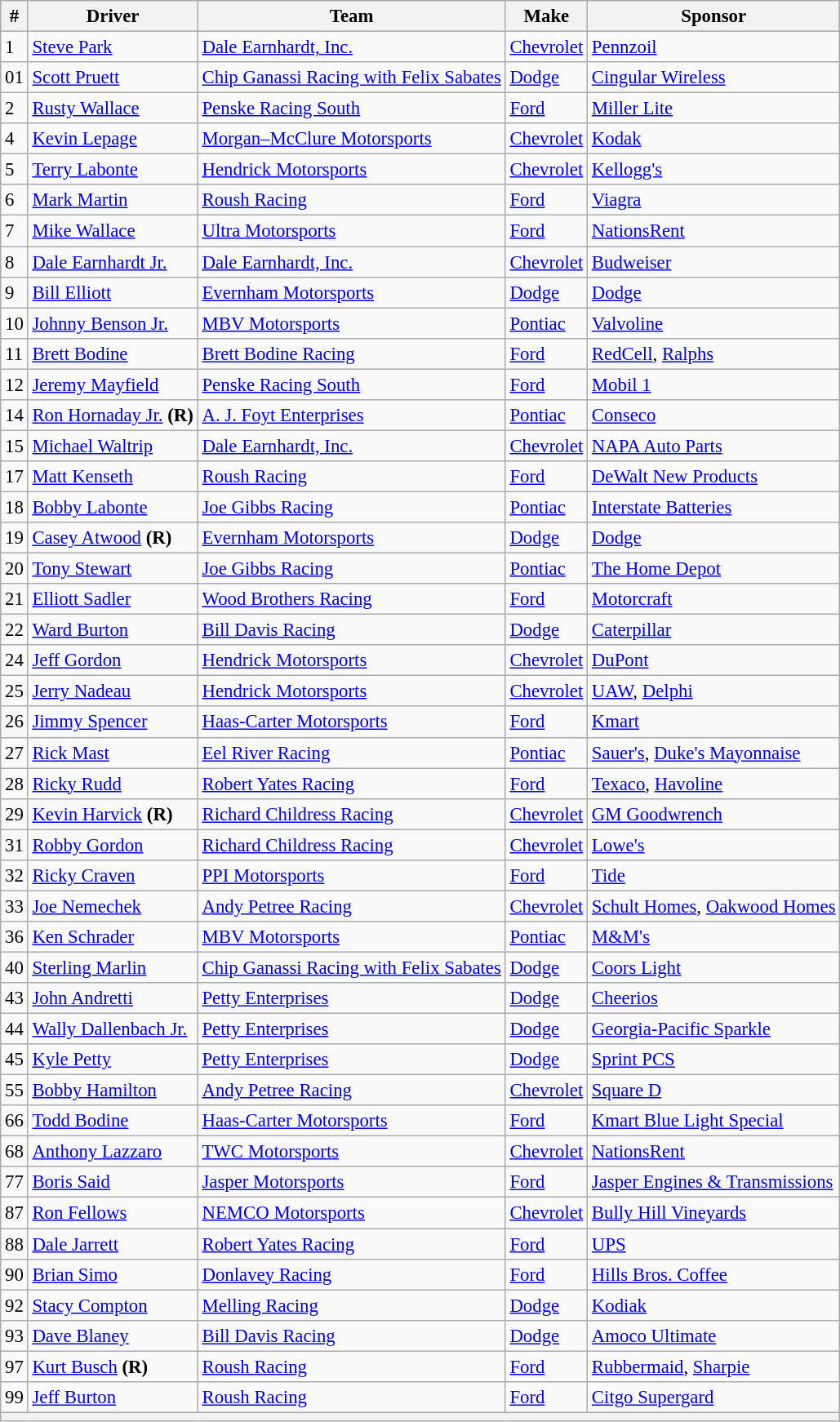<table class="wikitable" style="font-size:95%">
<tr>
<th>#</th>
<th>Driver</th>
<th>Team</th>
<th>Make</th>
<th>Sponsor</th>
</tr>
<tr>
<td>1</td>
<td><a href='#'>Steve Park</a></td>
<td><a href='#'>Dale Earnhardt, Inc.</a></td>
<td><a href='#'>Chevrolet</a></td>
<td><a href='#'>Pennzoil</a></td>
</tr>
<tr>
<td>01</td>
<td><a href='#'>Scott Pruett</a></td>
<td><a href='#'>Chip Ganassi Racing with Felix Sabates</a></td>
<td><a href='#'>Dodge</a></td>
<td><a href='#'>Cingular Wireless</a></td>
</tr>
<tr>
<td>2</td>
<td><a href='#'>Rusty Wallace</a></td>
<td><a href='#'>Penske Racing South</a></td>
<td><a href='#'>Ford</a></td>
<td><a href='#'>Miller Lite</a></td>
</tr>
<tr>
<td>4</td>
<td><a href='#'>Kevin Lepage</a></td>
<td><a href='#'>Morgan–McClure Motorsports</a></td>
<td><a href='#'>Chevrolet</a></td>
<td><a href='#'>Kodak</a></td>
</tr>
<tr>
<td>5</td>
<td><a href='#'>Terry Labonte</a></td>
<td><a href='#'>Hendrick Motorsports</a></td>
<td><a href='#'>Chevrolet</a></td>
<td><a href='#'>Kellogg's</a></td>
</tr>
<tr>
<td>6</td>
<td><a href='#'>Mark Martin</a></td>
<td><a href='#'>Roush Racing</a></td>
<td><a href='#'>Ford</a></td>
<td><a href='#'>Viagra</a></td>
</tr>
<tr>
<td>7</td>
<td><a href='#'>Mike Wallace</a></td>
<td><a href='#'>Ultra Motorsports</a></td>
<td><a href='#'>Ford</a></td>
<td><a href='#'>NationsRent</a></td>
</tr>
<tr>
<td>8</td>
<td><a href='#'>Dale Earnhardt Jr.</a></td>
<td><a href='#'>Dale Earnhardt, Inc.</a></td>
<td><a href='#'>Chevrolet</a></td>
<td><a href='#'>Budweiser</a></td>
</tr>
<tr>
<td>9</td>
<td><a href='#'>Bill Elliott</a></td>
<td><a href='#'>Evernham Motorsports</a></td>
<td><a href='#'>Dodge</a></td>
<td><a href='#'>Dodge</a></td>
</tr>
<tr>
<td>10</td>
<td><a href='#'>Johnny Benson Jr.</a></td>
<td><a href='#'>MBV Motorsports</a></td>
<td><a href='#'>Pontiac</a></td>
<td><a href='#'>Valvoline</a></td>
</tr>
<tr>
<td>11</td>
<td><a href='#'>Brett Bodine</a></td>
<td><a href='#'>Brett Bodine Racing</a></td>
<td><a href='#'>Ford</a></td>
<td><a href='#'>RedCell</a>, <a href='#'>Ralphs</a></td>
</tr>
<tr>
<td>12</td>
<td><a href='#'>Jeremy Mayfield</a></td>
<td><a href='#'>Penske Racing South</a></td>
<td><a href='#'>Ford</a></td>
<td><a href='#'>Mobil 1</a></td>
</tr>
<tr>
<td>14</td>
<td><a href='#'>Ron Hornaday Jr.</a> <strong>(R)</strong></td>
<td><a href='#'>A. J. Foyt Enterprises</a></td>
<td><a href='#'>Pontiac</a></td>
<td><a href='#'>Conseco</a></td>
</tr>
<tr>
<td>15</td>
<td><a href='#'>Michael Waltrip</a></td>
<td><a href='#'>Dale Earnhardt, Inc.</a></td>
<td><a href='#'>Chevrolet</a></td>
<td><a href='#'>NAPA Auto Parts</a></td>
</tr>
<tr>
<td>17</td>
<td><a href='#'>Matt Kenseth</a></td>
<td><a href='#'>Roush Racing</a></td>
<td><a href='#'>Ford</a></td>
<td><a href='#'>DeWalt New Products</a></td>
</tr>
<tr>
<td>18</td>
<td><a href='#'>Bobby Labonte</a></td>
<td><a href='#'>Joe Gibbs Racing</a></td>
<td><a href='#'>Pontiac</a></td>
<td><a href='#'>Interstate Batteries</a></td>
</tr>
<tr>
<td>19</td>
<td><a href='#'>Casey Atwood</a> <strong>(R)</strong></td>
<td><a href='#'>Evernham Motorsports</a></td>
<td><a href='#'>Dodge</a></td>
<td><a href='#'>Dodge</a></td>
</tr>
<tr>
<td>20</td>
<td><a href='#'>Tony Stewart</a></td>
<td><a href='#'>Joe Gibbs Racing</a></td>
<td><a href='#'>Pontiac</a></td>
<td><a href='#'>The Home Depot</a></td>
</tr>
<tr>
<td>21</td>
<td><a href='#'>Elliott Sadler</a></td>
<td><a href='#'>Wood Brothers Racing</a></td>
<td><a href='#'>Ford</a></td>
<td><a href='#'>Motorcraft</a></td>
</tr>
<tr>
<td>22</td>
<td><a href='#'>Ward Burton</a></td>
<td><a href='#'>Bill Davis Racing</a></td>
<td><a href='#'>Dodge</a></td>
<td><a href='#'>Caterpillar</a></td>
</tr>
<tr>
<td>24</td>
<td><a href='#'>Jeff Gordon</a></td>
<td><a href='#'>Hendrick Motorsports</a></td>
<td><a href='#'>Chevrolet</a></td>
<td><a href='#'>DuPont</a></td>
</tr>
<tr>
<td>25</td>
<td><a href='#'>Jerry Nadeau</a></td>
<td><a href='#'>Hendrick Motorsports</a></td>
<td><a href='#'>Chevrolet</a></td>
<td><a href='#'>UAW</a>, <a href='#'>Delphi</a></td>
</tr>
<tr>
<td>26</td>
<td><a href='#'>Jimmy Spencer</a></td>
<td><a href='#'>Haas-Carter Motorsports</a></td>
<td><a href='#'>Ford</a></td>
<td><a href='#'>Kmart</a></td>
</tr>
<tr>
<td>27</td>
<td><a href='#'>Rick Mast</a></td>
<td><a href='#'>Eel River Racing</a></td>
<td><a href='#'>Pontiac</a></td>
<td><a href='#'>Sauer's</a>, <a href='#'>Duke's Mayonnaise</a></td>
</tr>
<tr>
<td>28</td>
<td><a href='#'>Ricky Rudd</a></td>
<td><a href='#'>Robert Yates Racing</a></td>
<td><a href='#'>Ford</a></td>
<td><a href='#'>Texaco</a>, <a href='#'>Havoline</a></td>
</tr>
<tr>
<td>29</td>
<td><a href='#'>Kevin Harvick</a> <strong>(R)</strong></td>
<td><a href='#'>Richard Childress Racing</a></td>
<td><a href='#'>Chevrolet</a></td>
<td><a href='#'>GM Goodwrench</a></td>
</tr>
<tr>
<td>31</td>
<td><a href='#'>Robby Gordon</a></td>
<td><a href='#'>Richard Childress Racing</a></td>
<td><a href='#'>Chevrolet</a></td>
<td><a href='#'>Lowe's</a></td>
</tr>
<tr>
<td>32</td>
<td><a href='#'>Ricky Craven</a></td>
<td><a href='#'>PPI Motorsports</a></td>
<td><a href='#'>Ford</a></td>
<td><a href='#'>Tide</a></td>
</tr>
<tr>
<td>33</td>
<td><a href='#'>Joe Nemechek</a></td>
<td><a href='#'>Andy Petree Racing</a></td>
<td><a href='#'>Chevrolet</a></td>
<td><a href='#'>Schult Homes</a>, <a href='#'>Oakwood Homes</a></td>
</tr>
<tr>
<td>36</td>
<td><a href='#'>Ken Schrader</a></td>
<td><a href='#'>MBV Motorsports</a></td>
<td><a href='#'>Pontiac</a></td>
<td><a href='#'>M&M's</a></td>
</tr>
<tr>
<td>40</td>
<td><a href='#'>Sterling Marlin</a></td>
<td><a href='#'>Chip Ganassi Racing with Felix Sabates</a></td>
<td><a href='#'>Dodge</a></td>
<td><a href='#'>Coors Light</a></td>
</tr>
<tr>
<td>43</td>
<td><a href='#'>John Andretti</a></td>
<td><a href='#'>Petty Enterprises</a></td>
<td><a href='#'>Dodge</a></td>
<td><a href='#'>Cheerios</a></td>
</tr>
<tr>
<td>44</td>
<td><a href='#'>Wally Dallenbach Jr.</a></td>
<td><a href='#'>Petty Enterprises</a></td>
<td><a href='#'>Dodge</a></td>
<td><a href='#'>Georgia-Pacific Sparkle</a></td>
</tr>
<tr>
<td>45</td>
<td><a href='#'>Kyle Petty</a></td>
<td><a href='#'>Petty Enterprises</a></td>
<td><a href='#'>Dodge</a></td>
<td><a href='#'>Sprint PCS</a></td>
</tr>
<tr>
<td>55</td>
<td><a href='#'>Bobby Hamilton</a></td>
<td><a href='#'>Andy Petree Racing</a></td>
<td><a href='#'>Chevrolet</a></td>
<td><a href='#'>Square D</a></td>
</tr>
<tr>
<td>66</td>
<td><a href='#'>Todd Bodine</a></td>
<td><a href='#'>Haas-Carter Motorsports</a></td>
<td><a href='#'>Ford</a></td>
<td><a href='#'>Kmart Blue Light Special</a></td>
</tr>
<tr>
<td>68</td>
<td><a href='#'>Anthony Lazzaro</a></td>
<td><a href='#'>TWC Motorsports</a></td>
<td><a href='#'>Chevrolet</a></td>
<td><a href='#'>NationsRent</a></td>
</tr>
<tr>
<td>77</td>
<td><a href='#'>Boris Said</a></td>
<td><a href='#'>Jasper Motorsports</a></td>
<td><a href='#'>Ford</a></td>
<td><a href='#'>Jasper Engines & Transmissions</a></td>
</tr>
<tr>
<td>87</td>
<td><a href='#'>Ron Fellows</a></td>
<td><a href='#'>NEMCO Motorsports</a></td>
<td><a href='#'>Chevrolet</a></td>
<td><a href='#'>Bully Hill Vineyards</a></td>
</tr>
<tr>
<td>88</td>
<td><a href='#'>Dale Jarrett</a></td>
<td><a href='#'>Robert Yates Racing</a></td>
<td><a href='#'>Ford</a></td>
<td><a href='#'>UPS</a></td>
</tr>
<tr>
<td>90</td>
<td><a href='#'>Brian Simo</a></td>
<td><a href='#'>Donlavey Racing</a></td>
<td><a href='#'>Ford</a></td>
<td><a href='#'>Hills Bros. Coffee</a></td>
</tr>
<tr>
<td>92</td>
<td><a href='#'>Stacy Compton</a></td>
<td><a href='#'>Melling Racing</a></td>
<td><a href='#'>Dodge</a></td>
<td><a href='#'>Kodiak</a></td>
</tr>
<tr>
<td>93</td>
<td><a href='#'>Dave Blaney</a></td>
<td><a href='#'>Bill Davis Racing</a></td>
<td><a href='#'>Dodge</a></td>
<td><a href='#'>Amoco Ultimate</a></td>
</tr>
<tr>
<td>97</td>
<td><a href='#'>Kurt Busch</a> <strong>(R)</strong></td>
<td><a href='#'>Roush Racing</a></td>
<td><a href='#'>Ford</a></td>
<td><a href='#'>Rubbermaid</a>, <a href='#'>Sharpie</a></td>
</tr>
<tr>
<td>99</td>
<td><a href='#'>Jeff Burton</a></td>
<td><a href='#'>Roush Racing</a></td>
<td><a href='#'>Ford</a></td>
<td><a href='#'>Citgo Supergard</a></td>
</tr>
<tr>
<th colspan="5"></th>
</tr>
</table>
